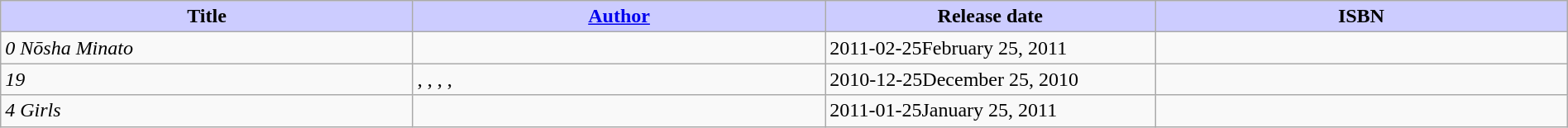<table class="wikitable" style="width: 100%;">
<tr>
<th width=25% style="background:#ccf;">Title</th>
<th width=25% style="background:#ccf;"><a href='#'>Author</a></th>
<th width=20% style="background:#ccf;">Release date</th>
<th width=25% style="background:#ccf;">ISBN</th>
</tr>
<tr>
<td><em>0 Nōsha Minato</em></td>
<td></td>
<td><span>2011-02-25</span>February 25, 2011</td>
<td></td>
</tr>
<tr>
<td><em>19</em></td>
<td>, , , , </td>
<td><span>2010-12-25</span>December 25, 2010</td>
<td></td>
</tr>
<tr>
<td><em>4 Girls</em></td>
<td></td>
<td><span>2011-01-25</span>January 25, 2011</td>
<td></td>
</tr>
</table>
